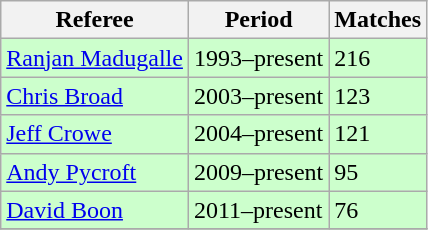<table class=wikitable>
<tr>
<th>Referee</th>
<th>Period</th>
<th>Matches</th>
</tr>
<tr style="background:#cfc;">
<td> <a href='#'>Ranjan Madugalle</a></td>
<td>1993–present</td>
<td>216</td>
</tr>
<tr style="background:#cfc;">
<td> <a href='#'>Chris Broad</a></td>
<td>2003–present</td>
<td>123</td>
</tr>
<tr style="background:#cfc;">
<td> <a href='#'>Jeff Crowe</a></td>
<td>2004–present</td>
<td>121</td>
</tr>
<tr style="background:#cfc;">
<td> <a href='#'>Andy Pycroft</a></td>
<td>2009–present</td>
<td>95</td>
</tr>
<tr style="background:#cfc;">
<td> <a href='#'>David Boon</a></td>
<td>2011–present</td>
<td>76</td>
</tr>
<tr>
</tr>
</table>
